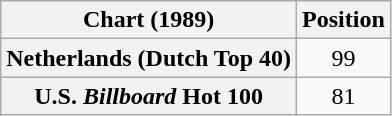<table class="wikitable sortable plainrowheaders" style="text-align:center">
<tr>
<th>Chart (1989)</th>
<th>Position</th>
</tr>
<tr>
<th scope="row">Netherlands (Dutch Top 40)</th>
<td style="text-align:center;">99</td>
</tr>
<tr>
<th scope="row">U.S. <em>Billboard</em> Hot 100</th>
<td style="text-align:center;">81</td>
</tr>
</table>
